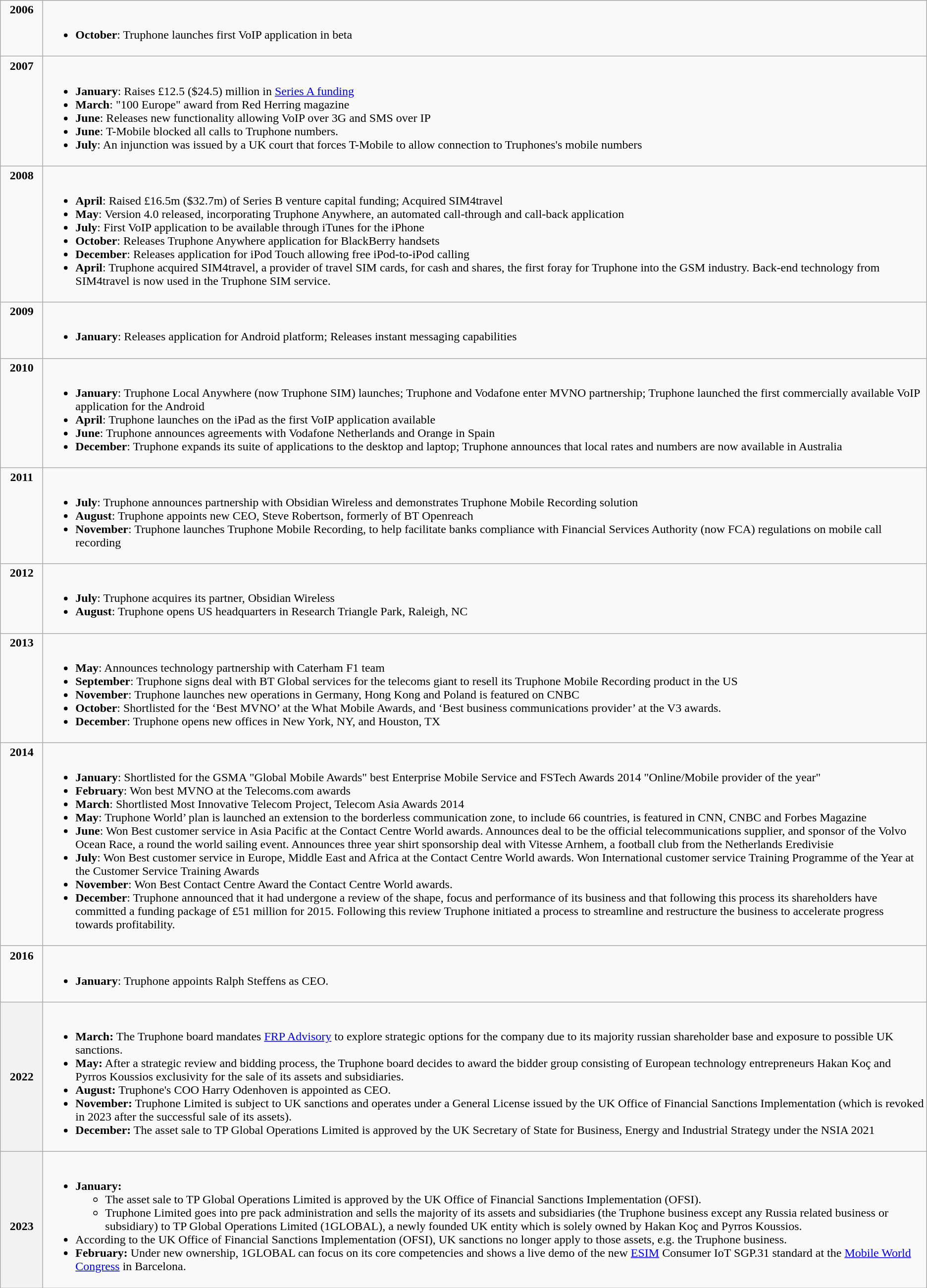<table class="wikitable">
<tr valign="top">
<td scope="col"  style="width:50px; text-align:center;"><strong>2006</strong></td>
<td><br><ul><li><strong>October</strong>: Truphone launches first VoIP application in beta</li></ul></td>
</tr>
<tr valign="top">
<td style="text-align:center;"><strong>2007</strong></td>
<td><br><ul><li><strong>January</strong>: Raises £12.5 ($24.5) million in <a href='#'>Series A funding</a></li><li><strong>March</strong>: "100 Europe" award from Red Herring magazine</li><li><strong>June</strong>: Releases new functionality allowing VoIP over 3G and SMS over IP</li><li><strong>June</strong>: T-Mobile blocked all calls to Truphone numbers.</li><li><strong>July</strong>: An injunction was issued by a UK court that forces T-Mobile to allow connection to Truphones's mobile numbers</li></ul></td>
</tr>
<tr valign="top">
<td style="text-align:center;"><strong>2008</strong></td>
<td><br><ul><li><strong>April</strong>: Raised £16.5m ($32.7m) of Series B venture capital funding; Acquired SIM4travel</li><li><strong>May</strong>: Version 4.0 released, incorporating Truphone Anywhere, an automated call-through and call-back application</li><li><strong>July</strong>: First VoIP application to be available through iTunes for the iPhone</li><li><strong>October</strong>: Releases Truphone Anywhere application for BlackBerry handsets</li><li><strong>December</strong>: Releases application for iPod Touch allowing free iPod-to-iPod calling</li><li><strong>April</strong>: Truphone acquired SIM4travel, a provider of travel SIM cards, for cash and shares, the first foray for Truphone into the GSM industry. Back-end technology from SIM4travel is now used in the Truphone SIM service.</li></ul></td>
</tr>
<tr valign="top">
<td style="text-align:center;"><strong>2009</strong></td>
<td><br><ul><li><strong>January</strong>: Releases application for Android platform; Releases instant messaging capabilities</li></ul></td>
</tr>
<tr valign="top">
<td style="text-align:center;"><strong>2010</strong></td>
<td><br><ul><li><strong>January</strong>: Truphone Local Anywhere (now Truphone SIM) launches; Truphone and Vodafone enter MVNO partnership; Truphone launched the first commercially available VoIP application for the Android</li><li><strong>April</strong>: Truphone launches on the iPad as the first VoIP application available</li><li><strong>June</strong>: Truphone announces agreements with Vodafone Netherlands and Orange in Spain</li><li><strong>December</strong>: Truphone expands its suite of applications to the desktop and laptop; Truphone announces that local rates and numbers are now available in Australia</li></ul></td>
</tr>
<tr valign="top">
<td style="text-align:center;"><strong>2011</strong></td>
<td><br><ul><li><strong>July</strong>: Truphone announces partnership with Obsidian Wireless and demonstrates Truphone Mobile Recording solution</li><li><strong>August</strong>: Truphone appoints new CEO, Steve Robertson, formerly of BT Openreach</li><li><strong>November</strong>: Truphone launches Truphone Mobile Recording, to help facilitate banks compliance with Financial Services Authority (now FCA) regulations on mobile call recording</li></ul></td>
</tr>
<tr valign="top">
<td style="text-align:center;"><strong>2012</strong></td>
<td><br><ul><li><strong>July</strong>: Truphone acquires its partner, Obsidian Wireless</li><li><strong>August</strong>: Truphone opens US headquarters in Research Triangle Park, Raleigh, NC</li></ul></td>
</tr>
<tr valign="top">
<td style="text-align:center;"><strong>2013</strong></td>
<td><br><ul><li><strong>May</strong>: Announces technology partnership with Caterham F1 team</li><li><strong>September</strong>: Truphone signs deal with BT Global services for the telecoms giant to resell its Truphone Mobile Recording product in the US</li><li><strong>November</strong>: Truphone  launches new operations in Germany, Hong Kong and Poland  is featured on CNBC</li><li><strong>October</strong>: Shortlisted for the ‘Best MVNO’ at the What Mobile Awards, and ‘Best business communications provider’ at the V3 awards.</li><li><strong>December</strong>: Truphone opens new offices in New York, NY, and Houston, TX</li></ul></td>
</tr>
<tr valign="top">
<td style="text-align:center;"><strong>2014</strong></td>
<td><br><ul><li><strong>January</strong>: Shortlisted for the GSMA "Global Mobile Awards" best Enterprise Mobile Service and FSTech Awards 2014 "Online/Mobile provider of the year"</li><li><strong>February</strong>: Won best MVNO at the Telecoms.com awards</li><li><strong>March</strong>: Shortlisted Most Innovative Telecom Project, Telecom Asia Awards 2014</li><li><strong>May</strong>: Truphone World’ plan is launched  an extension to the borderless communication zone, to include 66 countries, is featured in CNN, CNBC and Forbes Magazine</li><li><strong>June</strong>: Won Best customer service in Asia Pacific at the Contact Centre World awards. Announces deal to be the official telecommunications supplier, and sponsor of the Volvo Ocean Race, a round the world sailing event. Announces three year shirt sponsorship deal with Vitesse Arnhem, a football club from the Netherlands Eredivisie</li><li><strong>July</strong>: Won Best customer service in Europe, Middle East and Africa at the Contact Centre World awards. Won International customer service Training Programme of the Year at the Customer Service Training Awards</li><li><strong>November</strong>: Won Best Contact Centre Award the Contact Centre World awards.</li><li><strong>December</strong>: Truphone announced that it had undergone a review of the shape, focus and performance of its business and that following this process its shareholders have committed a funding package of £51 million for 2015. Following this review Truphone initiated a process to streamline and restructure the business to accelerate progress towards profitability.</li></ul></td>
</tr>
<tr valign="top">
<td style="text-align:center;"><strong>2016</strong></td>
<td><br><ul><li><strong>January</strong>: Truphone appoints Ralph Steffens as CEO.</li></ul></td>
</tr>
<tr>
<th>2022</th>
<td><br><ul><li><strong>March:</strong> The Truphone board mandates <a href='#'>FRP Advisory</a> to explore strategic options for the company due to its majority russian shareholder base and exposure to possible UK sanctions.</li><li><strong>May:</strong> After a strategic review and bidding process, the Truphone board decides to award the bidder group consisting of European technology entrepreneurs Hakan Koç and Pyrros Koussios exclusivity for the sale of its assets and subsidiaries.</li><li><strong>August:</strong> Truphone's COO Harry Odenhoven is appointed as CEO.</li><li><strong>November:</strong> Truphone Limited is subject to UK sanctions and operates under a General License issued by the UK Office of Financial Sanctions Implementation (which is revoked in 2023 after the successful sale of its assets).</li><li><strong>December:</strong> The asset sale to TP Global Operations Limited is approved by the UK Secretary of State for Business, Energy and Industrial Strategy under the NSIA 2021<strong></strong></li></ul></td>
</tr>
<tr>
<th><br><h4>2023</h4></th>
<td><br><ul><li><strong>January:</strong><ul><li>The asset sale to TP Global Operations Limited is approved by the UK Office of Financial Sanctions Implementation (OFSI).</li><li>Truphone Limited goes into pre pack administration and sells the majority of its assets and subsidiaries (the Truphone business except any Russia related business or subsidiary) to TP Global Operations Limited (1GLOBAL), a newly founded UK entity which is solely owned by Hakan Koç and Pyrros Koussios.</li></ul></li><li>According to the UK Office of Financial Sanctions Implementation (OFSI), UK sanctions no longer apply to those assets, e.g. the Truphone business.</li><li><strong>February:</strong> Under new ownership, 1GLOBAL can focus on its core competencies and shows a live demo of the new <a href='#'>ESIM</a> Consumer IoT SGP.31 standard at the <a href='#'>Mobile World Congress</a> in Barcelona.</li></ul></td>
</tr>
</table>
